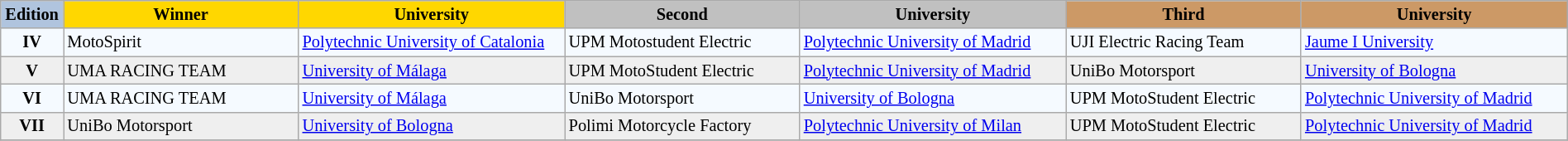<table class="wikitable" style="width: 100%; font-size: 85%;">
<tr>
<th rowspan="1" style="width:4%; background:lightsteelblue"><strong>Edition</strong></th>
<th rowspan="1" style="width:15%; background:gold"><strong>Winner</strong></th>
<th rowspan="1" style="width:17%; background:gold">University</th>
<th rowspan="1" style="width:15%; background:silver"><strong>Second</strong></th>
<th rowspan="1" style="width:17%; background:silver">University</th>
<th rowspan="1" style="width:15%; background:#cc9966"><strong>Third</strong></th>
<th rowspan="1" style="width:17%; background:#cc9966">University</th>
</tr>
<tr align="left" bgcolor="#F5FAFF">
<td align="center"><strong>IV</strong></td>
<td> MotoSpirit</td>
<td><a href='#'>Polytechnic University of Catalonia</a></td>
<td> UPM Motostudent Electric</td>
<td><a href='#'>Polytechnic University of Madrid</a></td>
<td> UJI Electric Racing Team</td>
<td><a href='#'>Jaume I University</a></td>
</tr>
<tr align="left" bgcolor="#efefef">
<td align="center"><strong>V</strong></td>
<td> UMA RACING TEAM</td>
<td><a href='#'>University of Málaga</a></td>
<td> UPM MotoStudent Electric</td>
<td><a href='#'>Polytechnic University of Madrid</a></td>
<td> UniBo Motorsport</td>
<td><a href='#'>University of Bologna</a></td>
</tr>
<tr align="left" bgcolor="#F5FAFF">
<td align="center"><strong>VI</strong></td>
<td> UMA RACING TEAM</td>
<td><a href='#'>University of Málaga</a></td>
<td> UniBo Motorsport</td>
<td><a href='#'>University of Bologna</a></td>
<td> UPM MotoStudent Electric</td>
<td><a href='#'>Polytechnic University of Madrid</a></td>
</tr>
<tr align="left" bgcolor="#efefef">
<td align="center"><strong>VII</strong></td>
<td> UniBo Motorsport</td>
<td><a href='#'>University of Bologna</a></td>
<td> Polimi Motorcycle Factory</td>
<td><a href='#'>Polytechnic University of Milan</a></td>
<td> UPM MotoStudent Electric</td>
<td><a href='#'>Polytechnic University of Madrid</a></td>
</tr>
<tr align="left" bgcolor="#F5FAFF">
</tr>
</table>
